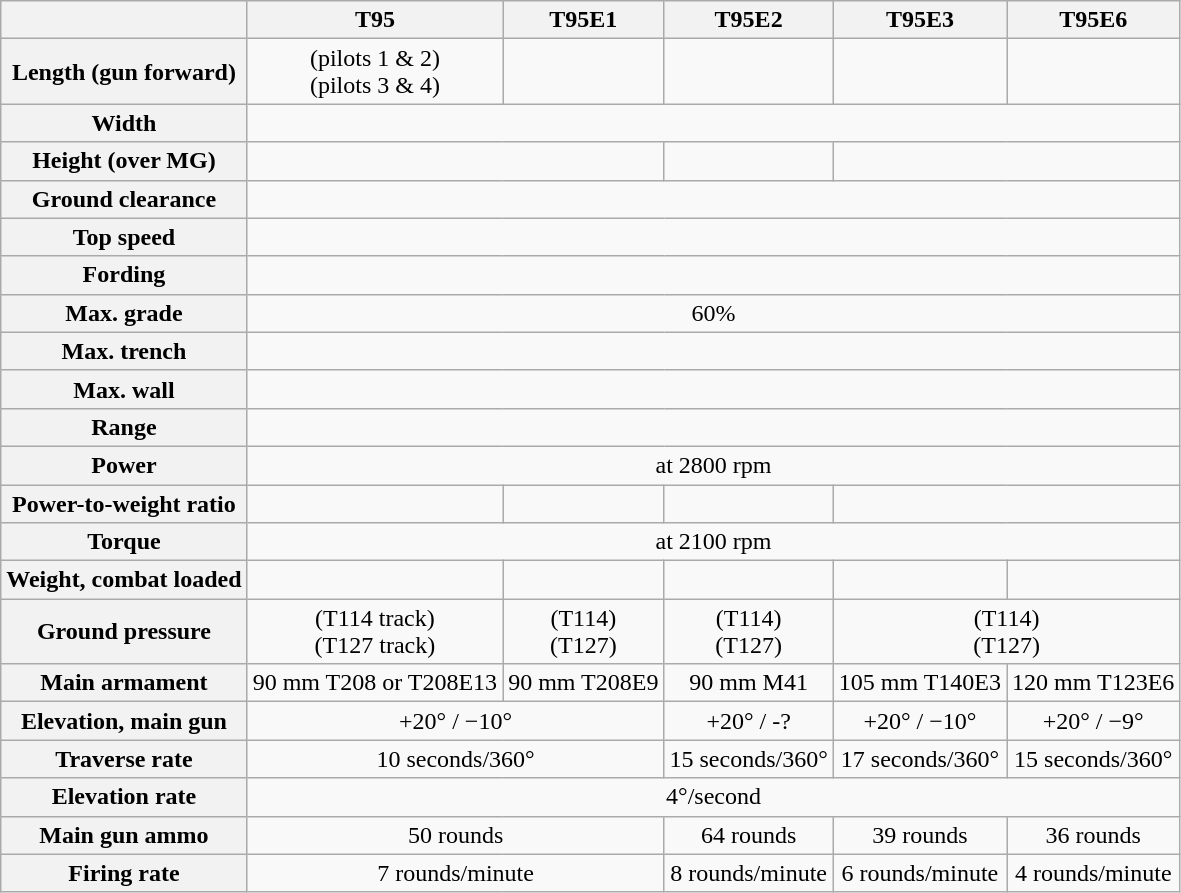<table class="wikitable" style="text-align:center;">
<tr>
<th></th>
<th>T95</th>
<th>T95E1</th>
<th>T95E2</th>
<th>T95E3</th>
<th>T95E6</th>
</tr>
<tr>
<th>Length (gun forward)</th>
<td> (pilots 1 & 2)<br> (pilots 3 & 4)</td>
<td></td>
<td></td>
<td></td>
<td></td>
</tr>
<tr>
<th>Width</th>
<td colspan="5"></td>
</tr>
<tr>
<th>Height (over MG)</th>
<td colspan="2"></td>
<td></td>
<td colspan="2"></td>
</tr>
<tr>
<th>Ground clearance</th>
<td colspan="5"></td>
</tr>
<tr>
<th>Top speed</th>
<td colspan="5"></td>
</tr>
<tr>
<th>Fording</th>
<td colspan="5"></td>
</tr>
<tr>
<th>Max. grade</th>
<td colspan="5">60%</td>
</tr>
<tr>
<th>Max. trench</th>
<td colspan="5"></td>
</tr>
<tr>
<th>Max. wall</th>
<td colspan="5"></td>
</tr>
<tr>
<th>Range</th>
<td colspan="5"></td>
</tr>
<tr>
<th>Power</th>
<td colspan="5"> at 2800 rpm</td>
</tr>
<tr>
<th>Power-to-weight ratio</th>
<td></td>
<td></td>
<td></td>
<td colspan="2"></td>
</tr>
<tr>
<th>Torque</th>
<td colspan="5"> at 2100 rpm</td>
</tr>
<tr>
<th>Weight, combat loaded</th>
<td></td>
<td></td>
<td></td>
<td></td>
<td></td>
</tr>
<tr>
<th>Ground pressure</th>
<td> (T114 track)<br> (T127 track)</td>
<td> (T114)<br> (T127)</td>
<td> (T114)<br> (T127)</td>
<td colspan="2"> (T114)<br> (T127)</td>
</tr>
<tr>
<th>Main armament</th>
<td>90 mm T208 or T208E13</td>
<td>90 mm T208E9</td>
<td>90 mm M41</td>
<td>105 mm T140E3</td>
<td>120 mm T123E6</td>
</tr>
<tr>
<th>Elevation, main gun</th>
<td colspan="2">+20° / −10°</td>
<td>+20° / -?</td>
<td>+20° / −10°</td>
<td>+20° / −9°</td>
</tr>
<tr>
<th>Traverse rate</th>
<td colspan="2">10 seconds/360°</td>
<td>15 seconds/360°</td>
<td>17 seconds/360°</td>
<td>15 seconds/360°</td>
</tr>
<tr>
<th>Elevation rate</th>
<td colspan="5">4°/second</td>
</tr>
<tr>
<th>Main gun ammo</th>
<td colspan="2">50 rounds</td>
<td>64 rounds</td>
<td>39 rounds</td>
<td>36 rounds</td>
</tr>
<tr>
<th>Firing rate</th>
<td colspan="2">7 rounds/minute</td>
<td>8 rounds/minute</td>
<td>6 rounds/minute</td>
<td>4 rounds/minute</td>
</tr>
</table>
